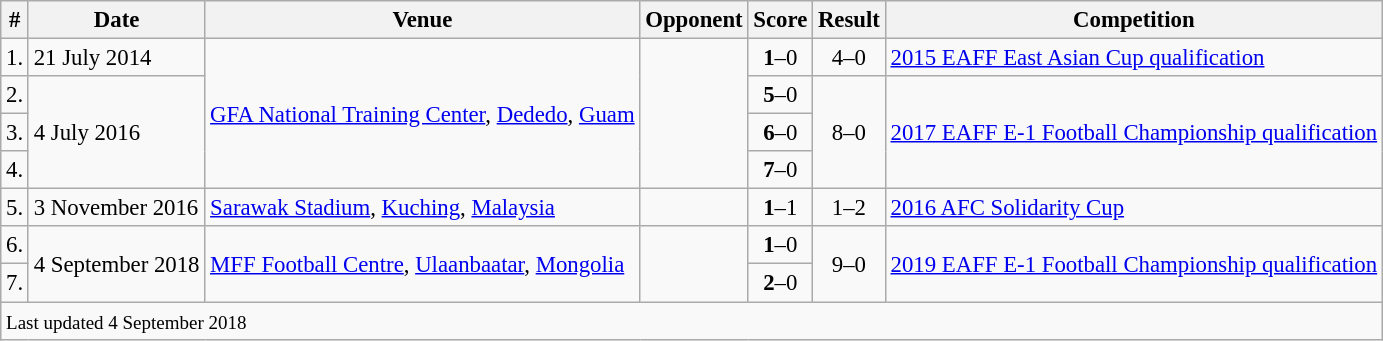<table class="wikitable" style="font-size:95%">
<tr>
<th>#</th>
<th>Date</th>
<th>Venue</th>
<th>Opponent</th>
<th>Score</th>
<th>Result</th>
<th>Competition</th>
</tr>
<tr>
<td>1.</td>
<td>21 July 2014</td>
<td rowspan=4><a href='#'>GFA National Training Center</a>, <a href='#'>Dededo</a>, <a href='#'>Guam</a></td>
<td rowspan=4></td>
<td style="text-align:center;"><strong>1</strong>–0</td>
<td style="text-align:center;">4–0</td>
<td><a href='#'>2015 EAFF East Asian Cup qualification</a></td>
</tr>
<tr>
<td>2.</td>
<td rowspan=3>4 July 2016</td>
<td style="text-align:center;"><strong>5</strong>–0</td>
<td rowspan=3 style="text-align:center;">8–0</td>
<td rowspan=3><a href='#'>2017 EAFF E-1 Football Championship qualification</a></td>
</tr>
<tr>
<td>3.</td>
<td style="text-align:center;"><strong>6</strong>–0</td>
</tr>
<tr>
<td>4.</td>
<td style="text-align:center;"><strong>7</strong>–0</td>
</tr>
<tr>
<td>5.</td>
<td>3 November 2016</td>
<td><a href='#'>Sarawak Stadium</a>, <a href='#'>Kuching</a>, <a href='#'>Malaysia</a></td>
<td></td>
<td style="text-align:center;"><strong>1</strong>–1</td>
<td style="text-align:center;">1–2</td>
<td><a href='#'>2016 AFC Solidarity Cup</a></td>
</tr>
<tr>
<td>6.</td>
<td rowspan=2>4 September 2018</td>
<td rowspan=2><a href='#'>MFF Football Centre</a>, <a href='#'>Ulaanbaatar</a>, <a href='#'>Mongolia</a></td>
<td rowspan=2></td>
<td style="text-align:center;"><strong>1</strong>–0</td>
<td rowspan=2 style="text-align:center;">9–0</td>
<td rowspan=2><a href='#'>2019 EAFF E-1 Football Championship qualification</a></td>
</tr>
<tr>
<td>7.</td>
<td style="text-align:center;"><strong>2</strong>–0</td>
</tr>
<tr>
<td colspan="7"><small>Last updated 4 September 2018</small></td>
</tr>
</table>
